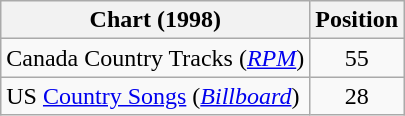<table class="wikitable sortable">
<tr>
<th scope="col">Chart (1998)</th>
<th scope="col">Position</th>
</tr>
<tr>
<td>Canada Country Tracks (<em><a href='#'>RPM</a></em>)</td>
<td align="center">55</td>
</tr>
<tr>
<td>US <a href='#'>Country Songs</a> (<em><a href='#'>Billboard</a></em>)</td>
<td align="center">28</td>
</tr>
</table>
